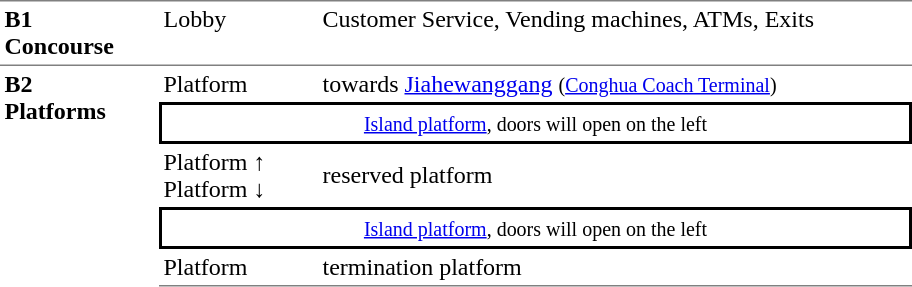<table table border=0 cellspacing=0 cellpadding=3>
<tr>
<td style="border-bottom:solid 1px gray; border-top:solid 1px gray;" valign=top width=100><strong>B1<br>Concourse</strong></td>
<td style="border-bottom:solid 1px gray; border-top:solid 1px gray;" valign=top width=100>Lobby</td>
<td style="border-bottom:solid 1px gray; border-top:solid 1px gray;" valign=top width=390>Customer Service, Vending machines, ATMs, Exits</td>
</tr>
<tr>
<td rowspan=5 valign=top><strong>B2<br>Platforms</strong></td>
<td>Platform </td>
<td>  towards <a href='#'>Jiahewanggang</a> <small>(<a href='#'>Conghua Coach Terminal</a>)</small></td>
</tr>
<tr>
<td style="border-right:solid 2px black;border-left:solid 2px black;border-top:solid 2px black;border-bottom:solid 2px black;text-align:center;" colspan=2><small><a href='#'>Island platform</a>, doors will open on the left</small></td>
</tr>
<tr>
<td>Platform  ↑<br>Platform  ↓</td>
<td> reserved platform</td>
</tr>
<tr>
<td style="border-right:solid 2px black;border-left:solid 2px black;border-top:solid 2px black;border-bottom:solid 2px black;text-align:center;" colspan=2><small><a href='#'>Island platform</a>, doors will open on the left</small></td>
</tr>
<tr>
<td style="border-bottom:solid 1px gray;">Platform </td>
<td style="border-bottom:solid 1px gray;"> termination platform</td>
</tr>
</table>
